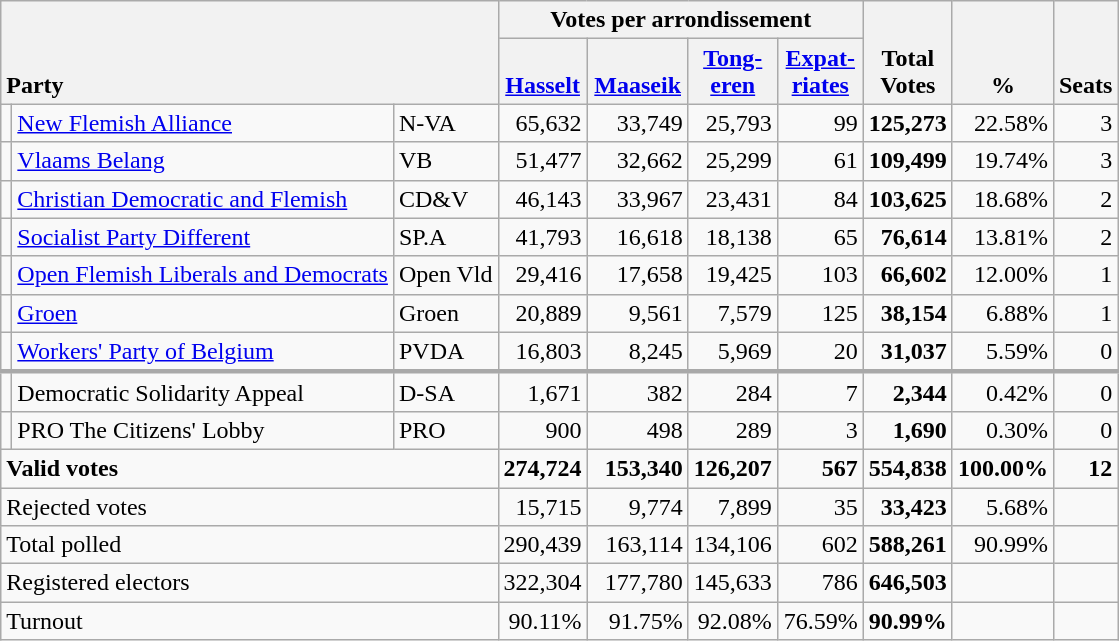<table class="wikitable" border="1" style="text-align:right;">
<tr>
<th style="text-align:left;" valign=bottom rowspan=2 colspan=3>Party</th>
<th colspan=4>Votes per arrondissement</th>
<th align=center valign=bottom rowspan=2 width="50">Total Votes</th>
<th align=center valign=bottom rowspan=2 width="50">%</th>
<th align=center valign=bottom rowspan=2>Seats</th>
</tr>
<tr>
<th align=center valign=bottom width="50"><a href='#'>Hasselt</a></th>
<th align=center valign=bottom width="60"><a href='#'>Maaseik</a></th>
<th align=center valign=bottom width="50"><a href='#'>Tong- eren</a></th>
<th align=center valign=bottom width="50"><a href='#'>Expat- riates</a></th>
</tr>
<tr>
<td></td>
<td align=left><a href='#'>New Flemish Alliance</a></td>
<td align=left>N-VA</td>
<td>65,632</td>
<td>33,749</td>
<td>25,793</td>
<td>99</td>
<td><strong>125,273</strong></td>
<td>22.58%</td>
<td>3</td>
</tr>
<tr>
<td></td>
<td align=left><a href='#'>Vlaams Belang</a></td>
<td align=left>VB</td>
<td>51,477</td>
<td>32,662</td>
<td>25,299</td>
<td>61</td>
<td><strong>109,499</strong></td>
<td>19.74%</td>
<td>3</td>
</tr>
<tr>
<td></td>
<td align=left><a href='#'>Christian Democratic and Flemish</a></td>
<td align=left>CD&V</td>
<td>46,143</td>
<td>33,967</td>
<td>23,431</td>
<td>84</td>
<td><strong>103,625</strong></td>
<td>18.68%</td>
<td>2</td>
</tr>
<tr>
<td></td>
<td align=left><a href='#'>Socialist Party Different</a></td>
<td align=left>SP.A</td>
<td>41,793</td>
<td>16,618</td>
<td>18,138</td>
<td>65</td>
<td><strong>76,614</strong></td>
<td>13.81%</td>
<td>2</td>
</tr>
<tr>
<td></td>
<td align=left style="white-space: nowrap;"><a href='#'>Open Flemish Liberals and Democrats</a></td>
<td align=left style="white-space: nowrap;">Open Vld</td>
<td>29,416</td>
<td>17,658</td>
<td>19,425</td>
<td>103</td>
<td><strong>66,602</strong></td>
<td>12.00%</td>
<td>1</td>
</tr>
<tr>
<td></td>
<td align=left><a href='#'>Groen</a></td>
<td align=left>Groen</td>
<td>20,889</td>
<td>9,561</td>
<td>7,579</td>
<td>125</td>
<td><strong>38,154</strong></td>
<td>6.88%</td>
<td>1</td>
</tr>
<tr>
<td></td>
<td align=left><a href='#'>Workers' Party of Belgium</a></td>
<td align=left>PVDA</td>
<td>16,803</td>
<td>8,245</td>
<td>5,969</td>
<td>20</td>
<td><strong>31,037</strong></td>
<td>5.59%</td>
<td>0</td>
</tr>
<tr style="border-top:3px solid darkgray;">
<td></td>
<td align=left>Democratic Solidarity Appeal</td>
<td align=left>D-SA</td>
<td>1,671</td>
<td>382</td>
<td>284</td>
<td>7</td>
<td><strong>2,344</strong></td>
<td>0.42%</td>
<td>0</td>
</tr>
<tr>
<td></td>
<td align=left>PRO The Citizens' Lobby</td>
<td align=left>PRO</td>
<td>900</td>
<td>498</td>
<td>289</td>
<td>3</td>
<td><strong>1,690</strong></td>
<td>0.30%</td>
<td>0</td>
</tr>
<tr style="font-weight:bold">
<td align=left colspan=3>Valid votes</td>
<td>274,724</td>
<td>153,340</td>
<td>126,207</td>
<td>567</td>
<td>554,838</td>
<td>100.00%</td>
<td>12</td>
</tr>
<tr>
<td align=left colspan=3>Rejected votes</td>
<td>15,715</td>
<td>9,774</td>
<td>7,899</td>
<td>35</td>
<td><strong>33,423</strong></td>
<td>5.68%</td>
<td></td>
</tr>
<tr>
<td align=left colspan=3>Total polled</td>
<td>290,439</td>
<td>163,114</td>
<td>134,106</td>
<td>602</td>
<td><strong>588,261</strong></td>
<td>90.99%</td>
<td></td>
</tr>
<tr>
<td align=left colspan=3>Registered electors</td>
<td>322,304</td>
<td>177,780</td>
<td>145,633</td>
<td>786</td>
<td><strong>646,503</strong></td>
<td></td>
<td></td>
</tr>
<tr>
<td align=left colspan=3>Turnout</td>
<td>90.11%</td>
<td>91.75%</td>
<td>92.08%</td>
<td>76.59%</td>
<td><strong>90.99%</strong></td>
<td></td>
<td></td>
</tr>
</table>
